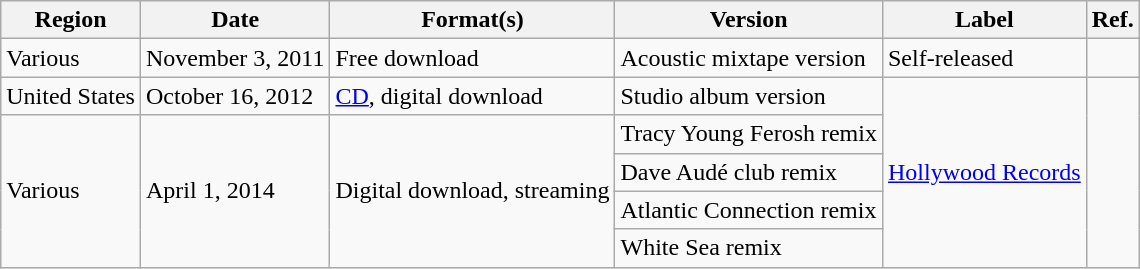<table class="wikitable">
<tr>
<th>Region</th>
<th>Date</th>
<th>Format(s)</th>
<th>Version</th>
<th>Label</th>
<th>Ref.</th>
</tr>
<tr>
<td>Various</td>
<td>November 3, 2011</td>
<td>Free download</td>
<td>Acoustic mixtape version</td>
<td>Self-released</td>
<td></td>
</tr>
<tr>
<td>United States</td>
<td>October 16, 2012</td>
<td><a href='#'>CD</a>, digital download</td>
<td>Studio album version</td>
<td rowspan="5"><a href='#'>Hollywood Records</a></td>
<td rowspan="5"></td>
</tr>
<tr>
<td rowspan="4">Various</td>
<td rowspan="4">April 1, 2014</td>
<td rowspan="4">Digital download, streaming</td>
<td>Tracy Young Ferosh remix</td>
</tr>
<tr>
<td>Dave Audé club remix</td>
</tr>
<tr>
<td>Atlantic Connection remix</td>
</tr>
<tr>
<td>White Sea remix</td>
</tr>
</table>
